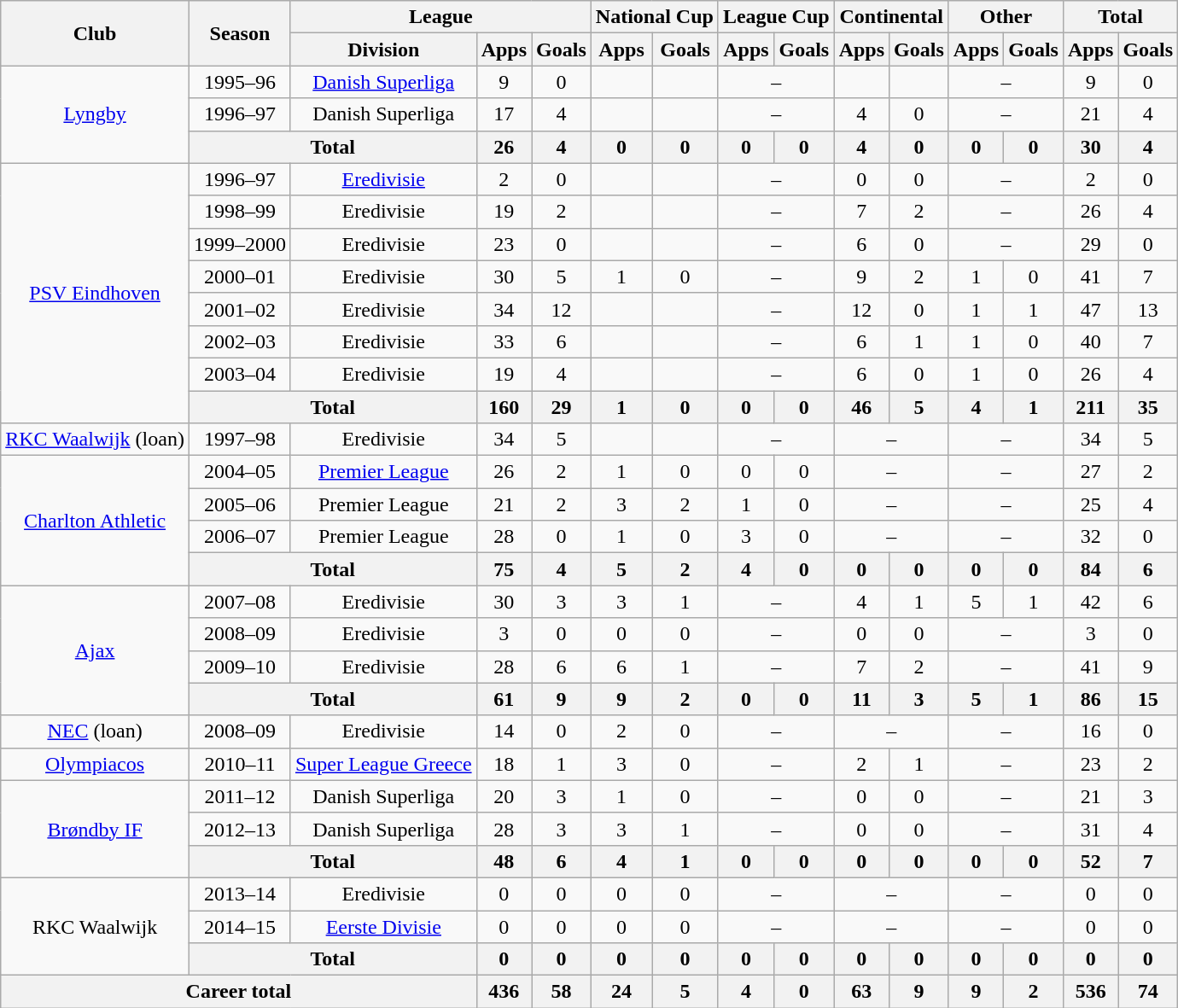<table class="wikitable" style="text-align:center">
<tr>
<th rowspan="2">Club</th>
<th rowspan="2">Season</th>
<th colspan="3">League</th>
<th colspan="2">National Cup</th>
<th colspan="2">League Cup</th>
<th colspan="2">Continental</th>
<th colspan="2">Other</th>
<th colspan="2">Total</th>
</tr>
<tr>
<th>Division</th>
<th>Apps</th>
<th>Goals</th>
<th>Apps</th>
<th>Goals</th>
<th>Apps</th>
<th>Goals</th>
<th>Apps</th>
<th>Goals</th>
<th>Apps</th>
<th>Goals</th>
<th>Apps</th>
<th>Goals</th>
</tr>
<tr>
<td rowspan="3"><a href='#'>Lyngby</a></td>
<td>1995–96</td>
<td><a href='#'>Danish Superliga</a></td>
<td>9</td>
<td>0</td>
<td></td>
<td></td>
<td colspan="2">–</td>
<td></td>
<td></td>
<td colspan="2">–</td>
<td>9</td>
<td>0</td>
</tr>
<tr>
<td>1996–97</td>
<td>Danish Superliga</td>
<td>17</td>
<td>4</td>
<td></td>
<td></td>
<td colspan="2">–</td>
<td>4</td>
<td>0</td>
<td colspan="2">–</td>
<td>21</td>
<td>4</td>
</tr>
<tr>
<th colspan="2">Total</th>
<th>26</th>
<th>4</th>
<th>0</th>
<th>0</th>
<th>0</th>
<th>0</th>
<th>4</th>
<th>0</th>
<th>0</th>
<th>0</th>
<th>30</th>
<th>4</th>
</tr>
<tr>
<td rowspan="8"><a href='#'>PSV Eindhoven</a></td>
<td>1996–97</td>
<td><a href='#'>Eredivisie</a></td>
<td>2</td>
<td>0</td>
<td></td>
<td></td>
<td colspan="2">–</td>
<td>0</td>
<td>0</td>
<td colspan="2">–</td>
<td>2</td>
<td>0</td>
</tr>
<tr>
<td>1998–99</td>
<td>Eredivisie</td>
<td>19</td>
<td>2</td>
<td></td>
<td></td>
<td colspan="2">–</td>
<td>7</td>
<td>2</td>
<td colspan="2">–</td>
<td>26</td>
<td>4</td>
</tr>
<tr>
<td>1999–2000</td>
<td>Eredivisie</td>
<td>23</td>
<td>0</td>
<td></td>
<td></td>
<td colspan="2">–</td>
<td>6</td>
<td>0</td>
<td colspan="2">–</td>
<td>29</td>
<td>0</td>
</tr>
<tr>
<td>2000–01</td>
<td>Eredivisie</td>
<td>30</td>
<td>5</td>
<td>1</td>
<td>0</td>
<td colspan="2">–</td>
<td>9</td>
<td>2</td>
<td>1</td>
<td>0</td>
<td>41</td>
<td>7</td>
</tr>
<tr>
<td>2001–02</td>
<td>Eredivisie</td>
<td>34</td>
<td>12</td>
<td></td>
<td></td>
<td colspan="2">–</td>
<td>12</td>
<td>0</td>
<td>1</td>
<td>1</td>
<td>47</td>
<td>13</td>
</tr>
<tr>
<td>2002–03</td>
<td>Eredivisie</td>
<td>33</td>
<td>6</td>
<td></td>
<td></td>
<td colspan="2">–</td>
<td>6</td>
<td>1</td>
<td>1</td>
<td>0</td>
<td>40</td>
<td>7</td>
</tr>
<tr>
<td>2003–04</td>
<td>Eredivisie</td>
<td>19</td>
<td>4</td>
<td></td>
<td></td>
<td colspan="2">–</td>
<td>6</td>
<td>0</td>
<td>1</td>
<td>0</td>
<td>26</td>
<td>4</td>
</tr>
<tr>
<th colspan="2">Total</th>
<th>160</th>
<th>29</th>
<th>1</th>
<th>0</th>
<th>0</th>
<th>0</th>
<th>46</th>
<th>5</th>
<th>4</th>
<th>1</th>
<th>211</th>
<th>35</th>
</tr>
<tr>
<td><a href='#'>RKC Waalwijk</a> (loan)</td>
<td>1997–98</td>
<td>Eredivisie</td>
<td>34</td>
<td>5</td>
<td></td>
<td></td>
<td colspan="2">–</td>
<td colspan="2">–</td>
<td colspan="2">–</td>
<td>34</td>
<td>5</td>
</tr>
<tr>
<td rowspan="4"><a href='#'>Charlton Athletic</a></td>
<td>2004–05</td>
<td><a href='#'>Premier League</a></td>
<td>26</td>
<td>2</td>
<td>1</td>
<td>0</td>
<td>0</td>
<td>0</td>
<td colspan="2">–</td>
<td colspan="2">–</td>
<td>27</td>
<td>2</td>
</tr>
<tr>
<td>2005–06</td>
<td>Premier League</td>
<td>21</td>
<td>2</td>
<td>3</td>
<td>2</td>
<td>1</td>
<td>0</td>
<td colspan="2">–</td>
<td colspan="2">–</td>
<td>25</td>
<td>4</td>
</tr>
<tr>
<td>2006–07</td>
<td>Premier League</td>
<td>28</td>
<td>0</td>
<td>1</td>
<td>0</td>
<td>3</td>
<td>0</td>
<td colspan="2">–</td>
<td colspan="2">–</td>
<td>32</td>
<td>0</td>
</tr>
<tr>
<th colspan="2">Total</th>
<th>75</th>
<th>4</th>
<th>5</th>
<th>2</th>
<th>4</th>
<th>0</th>
<th>0</th>
<th>0</th>
<th>0</th>
<th>0</th>
<th>84</th>
<th>6</th>
</tr>
<tr>
<td rowspan="4"><a href='#'>Ajax</a></td>
<td>2007–08</td>
<td>Eredivisie</td>
<td>30</td>
<td>3</td>
<td>3</td>
<td>1</td>
<td colspan="2">–</td>
<td>4</td>
<td>1</td>
<td>5</td>
<td>1</td>
<td>42</td>
<td>6</td>
</tr>
<tr>
<td>2008–09</td>
<td>Eredivisie</td>
<td>3</td>
<td>0</td>
<td>0</td>
<td>0</td>
<td colspan="2">–</td>
<td>0</td>
<td>0</td>
<td colspan="2">–</td>
<td>3</td>
<td>0</td>
</tr>
<tr>
<td>2009–10</td>
<td>Eredivisie</td>
<td>28</td>
<td>6</td>
<td>6</td>
<td>1</td>
<td colspan="2">–</td>
<td>7</td>
<td>2</td>
<td colspan="2">–</td>
<td>41</td>
<td>9</td>
</tr>
<tr>
<th colspan="2">Total</th>
<th>61</th>
<th>9</th>
<th>9</th>
<th>2</th>
<th>0</th>
<th>0</th>
<th>11</th>
<th>3</th>
<th>5</th>
<th>1</th>
<th>86</th>
<th>15</th>
</tr>
<tr>
<td><a href='#'>NEC</a> (loan)</td>
<td>2008–09</td>
<td>Eredivisie</td>
<td>14</td>
<td>0</td>
<td>2</td>
<td>0</td>
<td colspan="2">–</td>
<td colspan="2">–</td>
<td colspan="2">–</td>
<td>16</td>
<td>0</td>
</tr>
<tr>
<td><a href='#'>Olympiacos</a></td>
<td>2010–11</td>
<td><a href='#'>Super League Greece</a></td>
<td>18</td>
<td>1</td>
<td>3</td>
<td>0</td>
<td colspan="2">–</td>
<td>2</td>
<td>1</td>
<td colspan="2">–</td>
<td>23</td>
<td>2</td>
</tr>
<tr>
<td rowspan="3"><a href='#'>Brøndby IF</a></td>
<td>2011–12</td>
<td>Danish Superliga</td>
<td>20</td>
<td>3</td>
<td>1</td>
<td>0</td>
<td colspan="2">–</td>
<td>0</td>
<td>0</td>
<td colspan="2">–</td>
<td>21</td>
<td>3</td>
</tr>
<tr>
<td>2012–13</td>
<td>Danish Superliga</td>
<td>28</td>
<td>3</td>
<td>3</td>
<td>1</td>
<td colspan="2">–</td>
<td>0</td>
<td>0</td>
<td colspan="2">–</td>
<td>31</td>
<td>4</td>
</tr>
<tr>
<th colspan="2">Total</th>
<th>48</th>
<th>6</th>
<th>4</th>
<th>1</th>
<th>0</th>
<th>0</th>
<th>0</th>
<th>0</th>
<th>0</th>
<th>0</th>
<th>52</th>
<th>7</th>
</tr>
<tr>
<td rowspan="3">RKC Waalwijk</td>
<td>2013–14</td>
<td>Eredivisie</td>
<td>0</td>
<td>0</td>
<td>0</td>
<td>0</td>
<td colspan="2">–</td>
<td colspan="2">–</td>
<td colspan="2">–</td>
<td>0</td>
<td>0</td>
</tr>
<tr>
<td>2014–15</td>
<td><a href='#'>Eerste Divisie</a></td>
<td>0</td>
<td>0</td>
<td>0</td>
<td>0</td>
<td colspan="2">–</td>
<td colspan="2">–</td>
<td colspan="2">–</td>
<td>0</td>
<td>0</td>
</tr>
<tr>
<th colspan="2">Total</th>
<th>0</th>
<th>0</th>
<th>0</th>
<th>0</th>
<th>0</th>
<th>0</th>
<th>0</th>
<th>0</th>
<th>0</th>
<th>0</th>
<th>0</th>
<th>0</th>
</tr>
<tr>
<th colspan="3">Career total</th>
<th>436</th>
<th>58</th>
<th>24</th>
<th>5</th>
<th>4</th>
<th>0</th>
<th>63</th>
<th>9</th>
<th>9</th>
<th>2</th>
<th>536</th>
<th>74</th>
</tr>
</table>
